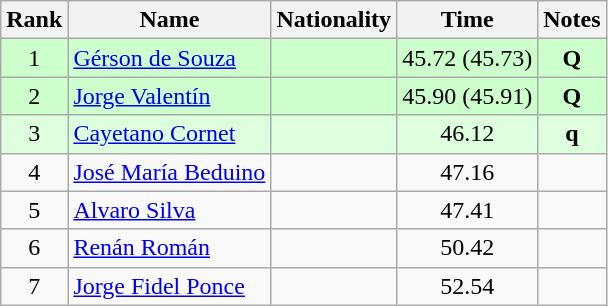<table class="wikitable sortable" style="text-align:center">
<tr>
<th>Rank</th>
<th>Name</th>
<th>Nationality</th>
<th>Time</th>
<th>Notes</th>
</tr>
<tr bgcolor=ccffcc>
<td align=center>1</td>
<td align=left><a href='#'>Gérson de Souza</a></td>
<td align=left></td>
<td>45.72 (45.73)</td>
<td><strong>Q</strong></td>
</tr>
<tr bgcolor=ccffcc>
<td align=center>2</td>
<td align=left><a href='#'>Jorge Valentín</a></td>
<td align=left></td>
<td>45.90 (45.91)</td>
<td><strong>Q</strong></td>
</tr>
<tr bgcolor=ddffdd>
<td align=center>3</td>
<td align=left><a href='#'>Cayetano Cornet</a></td>
<td align=left></td>
<td>46.12</td>
<td><strong>q</strong></td>
</tr>
<tr>
<td align=center>4</td>
<td align=left><a href='#'>José María Beduino</a></td>
<td align=left></td>
<td>47.16</td>
<td></td>
</tr>
<tr>
<td align=center>5</td>
<td align=left><a href='#'>Alvaro Silva</a></td>
<td align=left></td>
<td>47.41</td>
<td></td>
</tr>
<tr>
<td align=center>6</td>
<td align=left><a href='#'>Renán Román</a></td>
<td align=left></td>
<td>50.42</td>
<td></td>
</tr>
<tr>
<td align=center>7</td>
<td align=left><a href='#'>Jorge Fidel Ponce</a></td>
<td align=left></td>
<td>52.54</td>
<td></td>
</tr>
</table>
